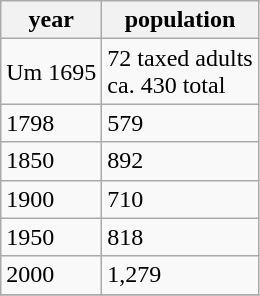<table class="wikitable">
<tr>
<th>year</th>
<th>population</th>
</tr>
<tr>
<td>Um 1695</td>
<td>72 taxed adults<br>ca. 430 total</td>
</tr>
<tr>
<td>1798</td>
<td>579</td>
</tr>
<tr>
<td>1850</td>
<td>892</td>
</tr>
<tr>
<td>1900</td>
<td>710</td>
</tr>
<tr>
<td>1950</td>
<td>818</td>
</tr>
<tr>
<td>2000</td>
<td>1,279</td>
</tr>
<tr>
</tr>
</table>
